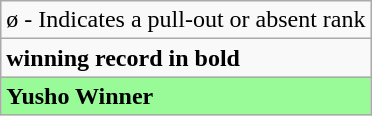<table class="wikitable">
<tr>
<td>ø - Indicates a pull-out or absent rank</td>
</tr>
<tr>
<td><strong>winning record in bold</strong></td>
</tr>
<tr>
<td style="background: PaleGreen;"><strong>Yusho Winner</strong></td>
</tr>
</table>
